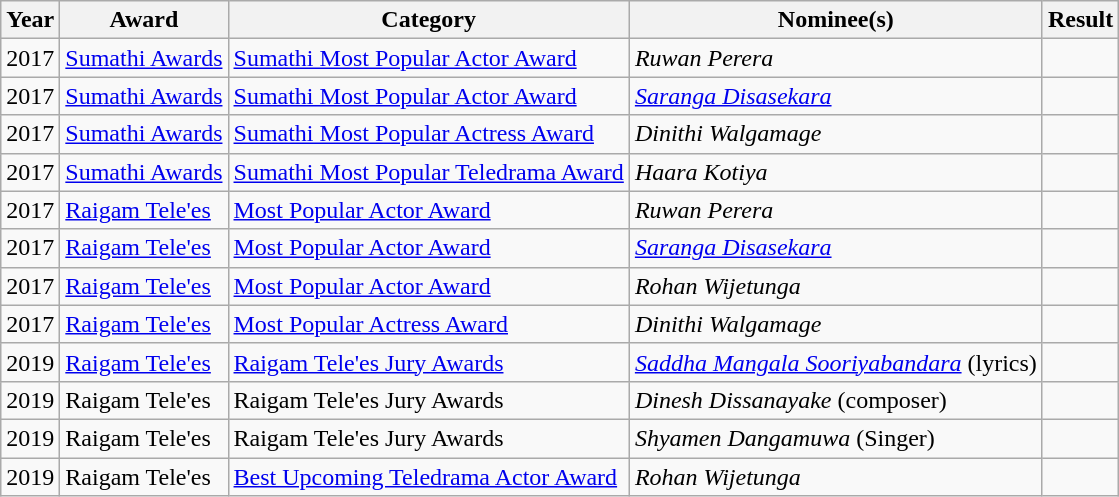<table class="wikitable sortable plainrowheaders">
<tr>
<th scope="col">Year</th>
<th scope="col">Award</th>
<th scope="col">Category</th>
<th scope="col">Nominee(s)</th>
<th scope="col">Result</th>
</tr>
<tr>
<td>2017</td>
<td><a href='#'>Sumathi Awards</a></td>
<td><a href='#'>Sumathi Most Popular Actor Award</a></td>
<td><em>Ruwan Perera</em></td>
<td></td>
</tr>
<tr>
<td>2017</td>
<td><a href='#'>Sumathi Awards</a></td>
<td><a href='#'>Sumathi Most Popular Actor Award</a></td>
<td><em><a href='#'>Saranga Disasekara</a></em></td>
<td></td>
</tr>
<tr>
<td>2017</td>
<td><a href='#'>Sumathi Awards</a></td>
<td><a href='#'>Sumathi Most Popular Actress Award</a></td>
<td><em>Dinithi Walgamage</em></td>
<td></td>
</tr>
<tr>
<td>2017</td>
<td><a href='#'>Sumathi Awards</a></td>
<td><a href='#'>Sumathi Most Popular Teledrama Award</a></td>
<td><em>Haara Kotiya</em></td>
<td></td>
</tr>
<tr>
<td>2017</td>
<td><a href='#'>Raigam Tele'es</a></td>
<td><a href='#'>Most Popular Actor Award</a></td>
<td><em>Ruwan Perera</em></td>
<td></td>
</tr>
<tr>
<td>2017</td>
<td><a href='#'>Raigam Tele'es</a></td>
<td><a href='#'>Most Popular Actor Award</a></td>
<td><em><a href='#'>Saranga Disasekara</a></em></td>
<td></td>
</tr>
<tr>
<td>2017</td>
<td><a href='#'>Raigam Tele'es</a></td>
<td><a href='#'>Most Popular Actor Award</a></td>
<td><em>Rohan Wijetunga</em></td>
<td></td>
</tr>
<tr>
<td>2017</td>
<td><a href='#'>Raigam Tele'es</a></td>
<td><a href='#'>Most Popular Actress Award</a></td>
<td><em>Dinithi Walgamage</em></td>
<td></td>
</tr>
<tr>
<td>2019</td>
<td><a href='#'>Raigam Tele'es</a></td>
<td><a href='#'>Raigam Tele'es Jury Awards</a></td>
<td><em><a href='#'>Saddha Mangala Sooriyabandara</a></em> (lyrics)</td>
<td></td>
</tr>
<tr>
<td>2019</td>
<td>Raigam Tele'es</td>
<td>Raigam Tele'es Jury Awards</td>
<td><em>Dinesh Dissanayake</em> (composer)</td>
<td></td>
</tr>
<tr>
<td>2019</td>
<td>Raigam Tele'es</td>
<td>Raigam Tele'es Jury Awards</td>
<td><em>Shyamen Dangamuwa</em> (Singer)</td>
<td></td>
</tr>
<tr>
<td>2019</td>
<td>Raigam Tele'es</td>
<td><a href='#'>Best Upcoming Teledrama Actor Award</a></td>
<td><em>Rohan Wijetunga</em></td>
<td></td>
</tr>
</table>
